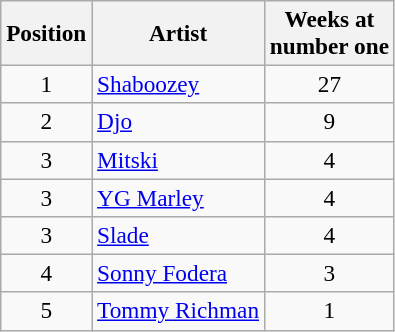<table class="wikitable sortable plainrowheaders" style="font-size:97%;">
<tr>
<th scope=col>Position</th>
<th scope=col>Artist</th>
<th scope=col>Weeks at<br>number one</th>
</tr>
<tr>
<td align=center>1</td>
<td><a href='#'>Shaboozey</a></td>
<td align=center>27</td>
</tr>
<tr>
<td align=center>2</td>
<td><a href='#'>Djo</a></td>
<td align=center>9</td>
</tr>
<tr>
<td align=center>3</td>
<td><a href='#'>Mitski</a></td>
<td align=center>4</td>
</tr>
<tr>
<td align=center>3</td>
<td><a href='#'>YG Marley</a></td>
<td align=center>4</td>
</tr>
<tr>
<td align=center>3</td>
<td><a href='#'>Slade</a></td>
<td align=center>4</td>
</tr>
<tr>
<td align=center>4</td>
<td><a href='#'>Sonny Fodera</a></td>
<td align=center>3</td>
</tr>
<tr>
<td align=center>5</td>
<td><a href='#'>Tommy Richman</a></td>
<td align=center>1</td>
</tr>
</table>
